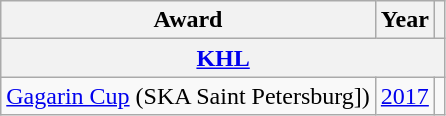<table class="wikitable">
<tr>
<th>Award</th>
<th>Year</th>
<th></th>
</tr>
<tr>
<th colspan="3"><a href='#'>KHL</a></th>
</tr>
<tr>
<td><a href='#'>Gagarin Cup</a> (SKA Saint Petersburg])</td>
<td><a href='#'>2017</a></td>
<td></td>
</tr>
</table>
